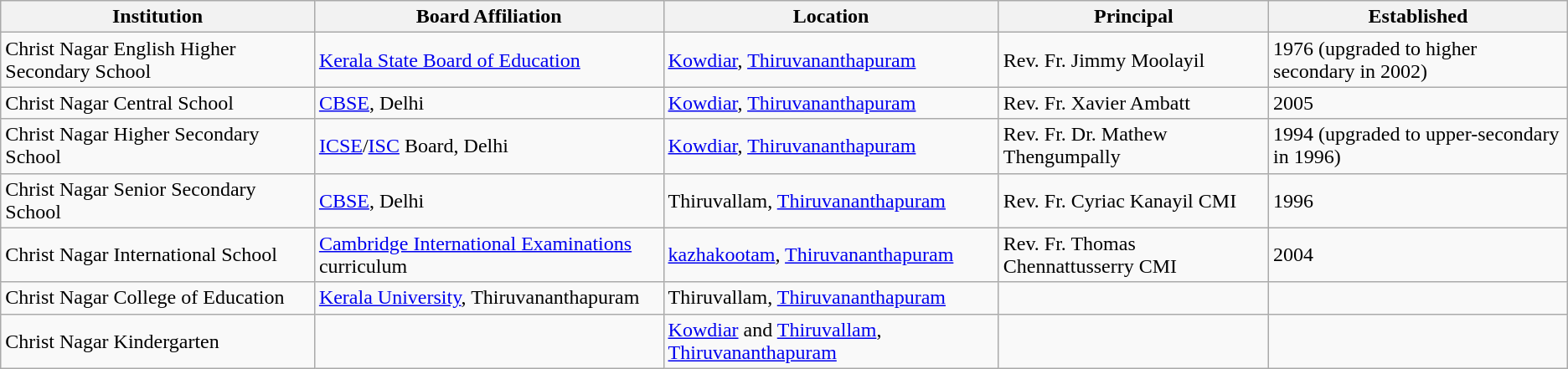<table class="wikitable" border="0">
<tr>
<th>Institution</th>
<th>Board Affiliation</th>
<th>Location</th>
<th>Principal</th>
<th>Established</th>
</tr>
<tr>
<td>Christ Nagar English Higher Secondary School</td>
<td><a href='#'>Kerala State Board of Education</a></td>
<td><a href='#'>Kowdiar</a>, <a href='#'>Thiruvananthapuram</a></td>
<td>Rev. Fr. Jimmy Moolayil</td>
<td>1976 (upgraded to higher secondary in 2002)</td>
</tr>
<tr>
<td>Christ Nagar Central School</td>
<td><a href='#'>CBSE</a>, Delhi</td>
<td><a href='#'>Kowdiar</a>, <a href='#'>Thiruvananthapuram</a></td>
<td>Rev. Fr. Xavier Ambatt</td>
<td>2005</td>
</tr>
<tr>
<td>Christ Nagar Higher Secondary School</td>
<td><a href='#'>ICSE</a>/<a href='#'>ISC</a> Board, Delhi</td>
<td><a href='#'>Kowdiar</a>, <a href='#'>Thiruvananthapuram</a></td>
<td>Rev. Fr. Dr. Mathew Thengumpally</td>
<td>1994 (upgraded to upper-secondary in 1996)</td>
</tr>
<tr>
<td>Christ Nagar Senior Secondary School</td>
<td><a href='#'>CBSE</a>, Delhi</td>
<td>Thiruvallam, <a href='#'>Thiruvananthapuram</a></td>
<td>Rev. Fr. Cyriac Kanayil CMI</td>
<td>1996</td>
</tr>
<tr>
<td>Christ Nagar International School</td>
<td><a href='#'>Cambridge International Examinations</a> curriculum</td>
<td><a href='#'>kazhakootam</a>, <a href='#'>Thiruvananthapuram</a></td>
<td>Rev. Fr. Thomas Chennattusserry CMI</td>
<td>2004</td>
</tr>
<tr>
<td>Christ Nagar College of Education</td>
<td><a href='#'>Kerala University</a>, Thiruvananthapuram</td>
<td>Thiruvallam, <a href='#'>Thiruvananthapuram</a></td>
<td></td>
<td></td>
</tr>
<tr>
<td>Christ Nagar Kindergarten</td>
<td></td>
<td><a href='#'>Kowdiar</a> and <a href='#'>Thiruvallam</a>, <a href='#'>Thiruvananthapuram</a></td>
<td></td>
<td></td>
</tr>
</table>
